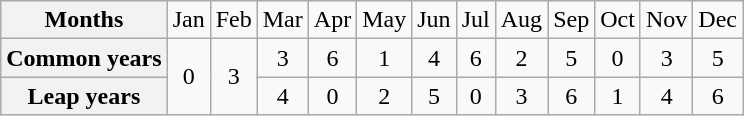<table class="wikitable" style="text-align:center;">
<tr>
<th>Months</th>
<td>Jan</td>
<td>Feb</td>
<td>Mar</td>
<td>Apr</td>
<td>May</td>
<td>Jun</td>
<td>Jul</td>
<td>Aug</td>
<td>Sep</td>
<td>Oct</td>
<td>Nov</td>
<td>Dec</td>
</tr>
<tr>
<th>Common years</th>
<td rowspan=2>0</td>
<td rowspan=2>3</td>
<td>3</td>
<td>6</td>
<td>1</td>
<td>4</td>
<td>6</td>
<td>2</td>
<td>5</td>
<td>0</td>
<td>3</td>
<td>5</td>
</tr>
<tr>
<th>Leap years</th>
<td>4</td>
<td>0</td>
<td>2</td>
<td>5</td>
<td>0</td>
<td>3</td>
<td>6</td>
<td>1</td>
<td>4</td>
<td>6</td>
</tr>
</table>
